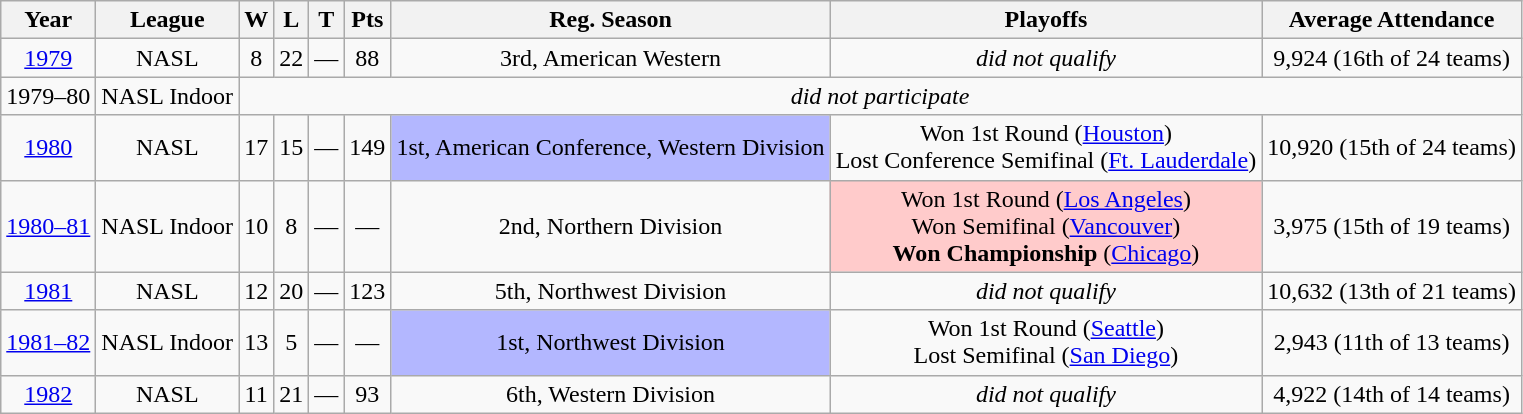<table class="wikitable" style="text-align:center">
<tr>
<th>Year</th>
<th>League</th>
<th>W</th>
<th>L</th>
<th>T</th>
<th>Pts</th>
<th>Reg. Season</th>
<th>Playoffs</th>
<th>Average Attendance</th>
</tr>
<tr>
<td><a href='#'>1979</a></td>
<td>NASL</td>
<td>8</td>
<td>22</td>
<td>—</td>
<td>88</td>
<td>3rd, American Western</td>
<td><em>did not qualify</em></td>
<td>9,924 (16th of 24 teams)</td>
</tr>
<tr>
<td>1979–80</td>
<td>NASL Indoor</td>
<td colspan=7><em>did not participate</em></td>
</tr>
<tr>
<td><a href='#'>1980</a></td>
<td>NASL</td>
<td>17</td>
<td>15</td>
<td>—</td>
<td>149</td>
<td bgcolor="B3B7FF">1st, American Conference, Western Division</td>
<td>Won 1st Round (<a href='#'>Houston</a>)<br>Lost Conference Semifinal (<a href='#'>Ft. Lauderdale</a>)</td>
<td>10,920 (15th of 24 teams)</td>
</tr>
<tr>
<td><a href='#'>1980–81</a></td>
<td>NASL Indoor</td>
<td>10</td>
<td>8</td>
<td>—</td>
<td>—</td>
<td>2nd, Northern Division</td>
<td style="background:#ffcbcb;">Won 1st Round (<a href='#'>Los Angeles</a>)<br>Won Semifinal (<a href='#'>Vancouver</a>)<br><strong>Won Championship</strong> (<a href='#'>Chicago</a>)</td>
<td>3,975 (15th of 19 teams)</td>
</tr>
<tr>
<td><a href='#'>1981</a></td>
<td>NASL</td>
<td>12</td>
<td>20</td>
<td>—</td>
<td>123</td>
<td>5th, Northwest Division</td>
<td><em>did not qualify</em></td>
<td>10,632 (13th of 21 teams)</td>
</tr>
<tr>
<td><a href='#'>1981–82</a></td>
<td>NASL Indoor</td>
<td>13</td>
<td>5</td>
<td>—</td>
<td>—</td>
<td bgcolor="B3B7FF">1st, Northwest Division</td>
<td>Won 1st Round (<a href='#'>Seattle</a>)<br>Lost Semifinal (<a href='#'>San Diego</a>)</td>
<td>2,943 (11th of 13 teams)</td>
</tr>
<tr>
<td><a href='#'>1982</a></td>
<td>NASL</td>
<td>11</td>
<td>21</td>
<td>—</td>
<td>93</td>
<td>6th, Western Division</td>
<td><em>did not qualify</em></td>
<td>4,922 (14th of 14 teams)</td>
</tr>
</table>
